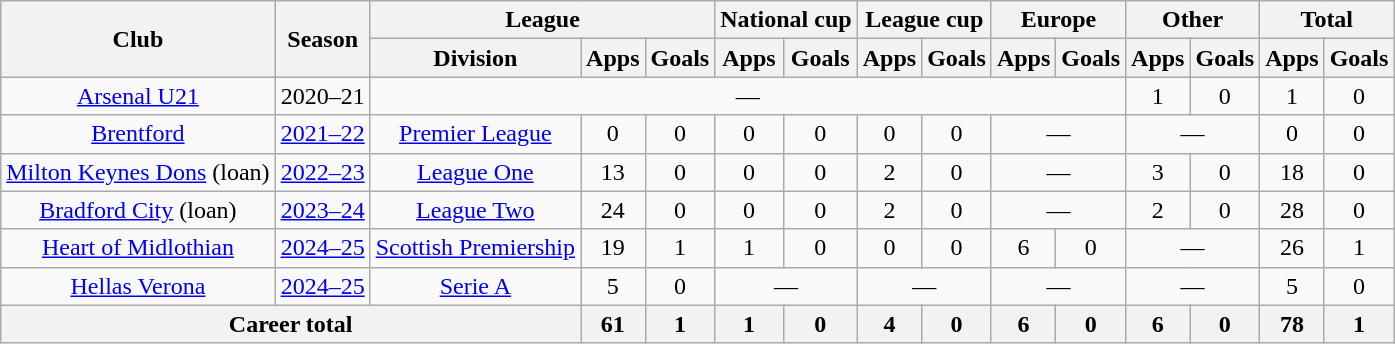<table class="wikitable" style="text-align: center;">
<tr>
<th rowspan="2">Club</th>
<th rowspan="2">Season</th>
<th colspan="3">League</th>
<th colspan="2">National cup</th>
<th colspan="2">League cup</th>
<th colspan="2">Europe</th>
<th colspan="2">Other</th>
<th colspan="2">Total</th>
</tr>
<tr>
<th>Division</th>
<th>Apps</th>
<th>Goals</th>
<th>Apps</th>
<th>Goals</th>
<th>Apps</th>
<th>Goals</th>
<th>Apps</th>
<th>Goals</th>
<th>Apps</th>
<th>Goals</th>
<th>Apps</th>
<th>Goals</th>
</tr>
<tr>
<td><a href='#'>Arsenal U21</a></td>
<td>2020–21</td>
<td colspan="9">―</td>
<td>1</td>
<td>0</td>
<td>1</td>
<td>0</td>
</tr>
<tr>
<td><a href='#'>Brentford</a></td>
<td><a href='#'>2021–22</a></td>
<td><a href='#'>Premier League</a></td>
<td>0</td>
<td>0</td>
<td>0</td>
<td>0</td>
<td>0</td>
<td>0</td>
<td colspan="2">―</td>
<td colspan="2">―</td>
<td>0</td>
<td>0</td>
</tr>
<tr>
<td><a href='#'>Milton Keynes Dons</a> (loan)</td>
<td><a href='#'>2022–23</a></td>
<td><a href='#'>League One</a></td>
<td>13</td>
<td>0</td>
<td>0</td>
<td>0</td>
<td>2</td>
<td>0</td>
<td colspan="2">―</td>
<td>3</td>
<td>0</td>
<td>18</td>
<td>0</td>
</tr>
<tr>
<td><a href='#'>Bradford City</a> (loan)</td>
<td><a href='#'>2023–24</a></td>
<td><a href='#'>League Two</a></td>
<td>24</td>
<td>0</td>
<td>0</td>
<td>0</td>
<td>2</td>
<td>0</td>
<td colspan="2">―</td>
<td>2</td>
<td>0</td>
<td>28</td>
<td>0</td>
</tr>
<tr>
<td><a href='#'>Heart of Midlothian</a></td>
<td><a href='#'>2024–25</a></td>
<td><a href='#'>Scottish Premiership</a></td>
<td>19</td>
<td>1</td>
<td>1</td>
<td>0</td>
<td>0</td>
<td>0</td>
<td>6</td>
<td>0</td>
<td colspan="2">―</td>
<td>26</td>
<td>1</td>
</tr>
<tr>
<td><a href='#'>Hellas Verona</a></td>
<td><a href='#'>2024–25</a></td>
<td><a href='#'>Serie A</a></td>
<td>5</td>
<td>0</td>
<td colspan="2">―</td>
<td colspan="2">―</td>
<td colspan="2">―</td>
<td colspan="2">―</td>
<td>5</td>
<td>0</td>
</tr>
<tr>
<th colspan="3">Career total</th>
<th>61</th>
<th>1</th>
<th>1</th>
<th>0</th>
<th>4</th>
<th>0</th>
<th>6</th>
<th>0</th>
<th>6</th>
<th>0</th>
<th>78</th>
<th>1</th>
</tr>
</table>
